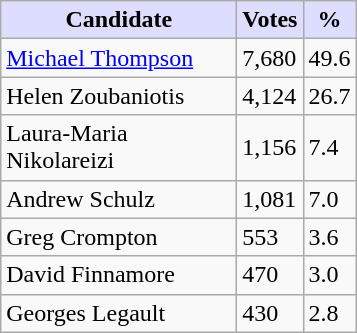<table class="wikitable">
<tr>
<th style="background:#ddf; width:150px;">Candidate</th>
<th style="background:#ddf;">Votes</th>
<th style="background:#ddf;">%</th>
</tr>
<tr>
<td><a href='#'>Michael Thompson</a></td>
<td>7,680</td>
<td>49.6</td>
</tr>
<tr>
<td>Helen Zoubaniotis</td>
<td>4,124</td>
<td>26.7</td>
</tr>
<tr>
<td>Laura-Maria Nikolareizi</td>
<td>1,156</td>
<td>7.4</td>
</tr>
<tr>
<td>Andrew Schulz</td>
<td>1,081</td>
<td>7.0</td>
</tr>
<tr>
<td>Greg Crompton</td>
<td>553</td>
<td>3.6</td>
</tr>
<tr>
<td>David Finnamore</td>
<td>470</td>
<td>3.0</td>
</tr>
<tr>
<td>Georges Legault</td>
<td>430</td>
<td>2.8</td>
</tr>
</table>
